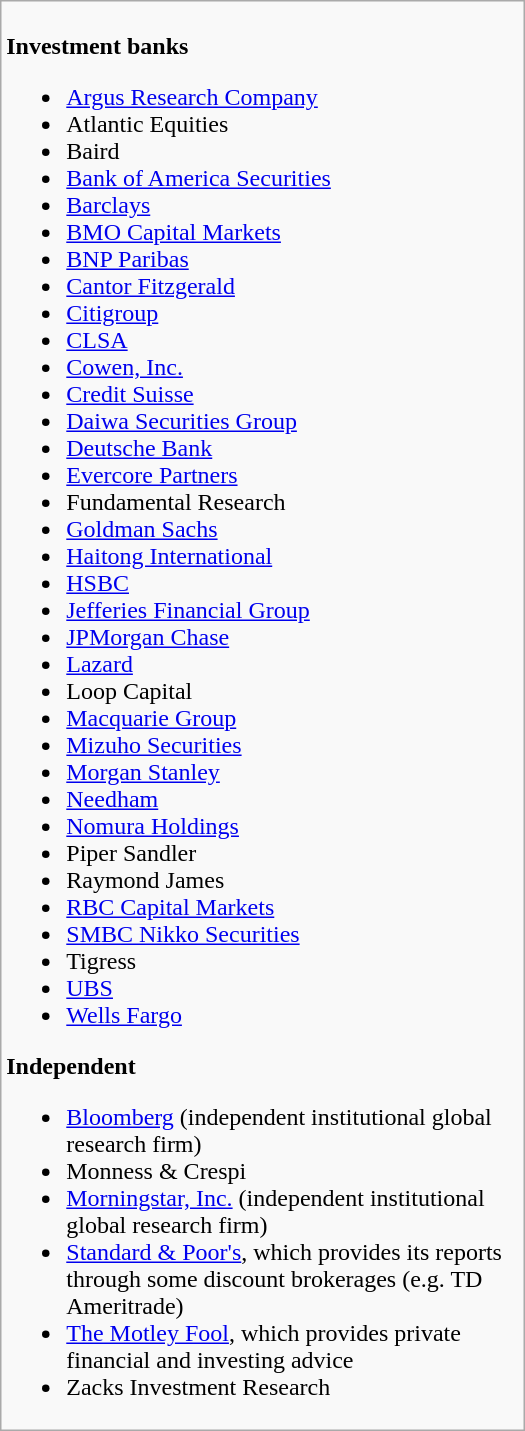<table class="wikitable floatright" style="width: 350px;">
<tr>
<td><br><strong>Investment banks</strong><ul><li><a href='#'>Argus Research Company</a></li><li>Atlantic Equities</li><li>Baird</li><li><a href='#'>Bank of America Securities</a></li><li><a href='#'>Barclays</a></li><li><a href='#'>BMO Capital Markets</a></li><li><a href='#'>BNP Paribas</a></li><li><a href='#'>Cantor Fitzgerald</a></li><li><a href='#'>Citigroup</a></li><li><a href='#'>CLSA</a></li><li><a href='#'>Cowen, Inc.</a></li><li><a href='#'>Credit Suisse</a></li><li><a href='#'>Daiwa Securities Group</a></li><li><a href='#'>Deutsche Bank</a></li><li><a href='#'>Evercore Partners</a></li><li>Fundamental Research</li><li><a href='#'>Goldman Sachs</a></li><li><a href='#'>Haitong International</a></li><li><a href='#'>HSBC</a></li><li><a href='#'>Jefferies Financial Group</a></li><li><a href='#'>JPMorgan Chase</a></li><li><a href='#'>Lazard</a></li><li>Loop Capital</li><li><a href='#'>Macquarie Group</a></li><li><a href='#'>Mizuho Securities</a></li><li><a href='#'>Morgan Stanley</a></li><li><a href='#'>Needham</a></li><li><a href='#'>Nomura Holdings</a></li><li>Piper Sandler</li><li>Raymond James</li><li><a href='#'>RBC Capital Markets</a></li><li><a href='#'>SMBC Nikko Securities</a></li><li>Tigress</li><li><a href='#'>UBS</a></li><li><a href='#'>Wells Fargo</a></li></ul><strong>Independent</strong><ul><li><a href='#'>Bloomberg</a> (independent institutional global research firm)</li><li>Monness & Crespi</li><li><a href='#'>Morningstar, Inc.</a> (independent institutional global research firm)</li><li><a href='#'>Standard & Poor's</a>, which provides its reports through some discount brokerages (e.g. TD Ameritrade)</li><li><a href='#'>The Motley Fool</a>, which provides private financial and investing advice</li><li>Zacks Investment Research</li></ul></td>
</tr>
</table>
